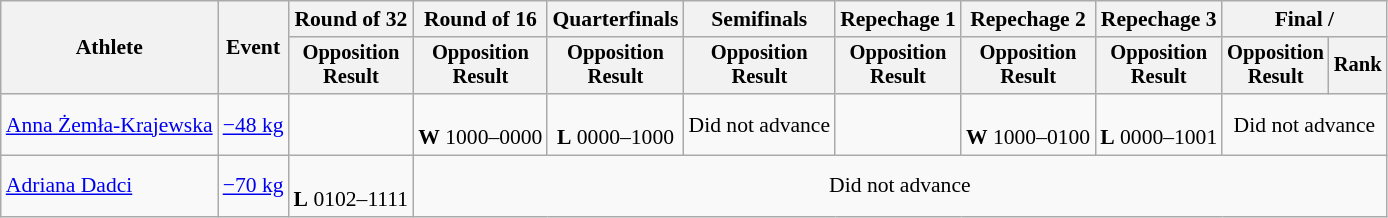<table class="wikitable" style="font-size:90%">
<tr>
<th rowspan="2">Athlete</th>
<th rowspan="2">Event</th>
<th>Round of 32</th>
<th>Round of 16</th>
<th>Quarterfinals</th>
<th>Semifinals</th>
<th>Repechage 1</th>
<th>Repechage 2</th>
<th>Repechage 3</th>
<th colspan=2>Final / </th>
</tr>
<tr style="font-size:95%">
<th>Opposition<br>Result</th>
<th>Opposition<br>Result</th>
<th>Opposition<br>Result</th>
<th>Opposition<br>Result</th>
<th>Opposition<br>Result</th>
<th>Opposition<br>Result</th>
<th>Opposition<br>Result</th>
<th>Opposition<br>Result</th>
<th>Rank</th>
</tr>
<tr align=center>
<td align=left><a href='#'>Anna Żemła-Krajewska</a></td>
<td align=left><a href='#'>−48 kg</a></td>
<td></td>
<td><br><strong>W</strong> 1000–0000</td>
<td><br><strong>L</strong> 0000–1000</td>
<td>Did not advance</td>
<td></td>
<td><br><strong>W</strong> 1000–0100</td>
<td><br><strong>L</strong> 0000–1001</td>
<td colspan=2>Did not advance</td>
</tr>
<tr align=center>
<td align=left><a href='#'>Adriana Dadci</a></td>
<td align=left><a href='#'>−70 kg</a></td>
<td><br><strong>L</strong> 0102–1111</td>
<td colspan=8>Did not advance</td>
</tr>
</table>
